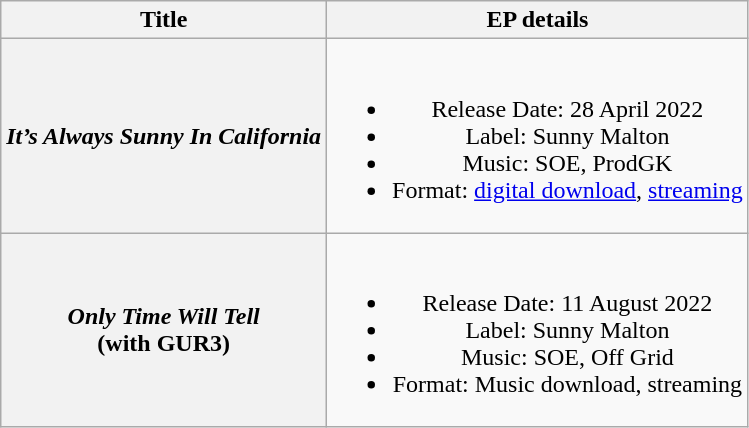<table class="wikitable plainrowheaders" style="text-align:center;">
<tr>
<th scope="col">Title</th>
<th scope="col">EP details</th>
</tr>
<tr>
<th scope="row"><em>It’s Always Sunny In California</em></th>
<td><br><ul><li>Release Date: 28 April 2022</li><li>Label: Sunny Malton</li><li>Music: SOE, ProdGK</li><li>Format: <a href='#'>digital download</a>, <a href='#'>streaming</a></li></ul></td>
</tr>
<tr>
<th scope="row"><em>Only Time Will Tell</em><br><span>(with GUR3)</span></th>
<td><br><ul><li>Release Date: 11 August 2022</li><li>Label: Sunny Malton</li><li>Music: SOE, Off Grid</li><li>Format: Music download, streaming</li></ul></td>
</tr>
</table>
